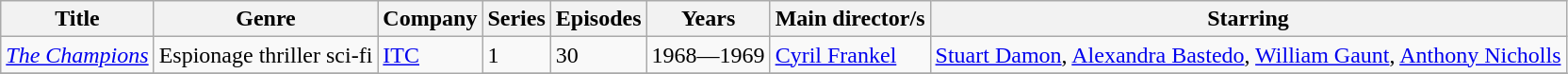<table class="wikitable unsortable">
<tr>
<th>Title</th>
<th>Genre</th>
<th>Company</th>
<th>Series</th>
<th>Episodes</th>
<th>Years</th>
<th>Main director/s</th>
<th>Starring</th>
</tr>
<tr>
<td><em><a href='#'>The Champions</a></em></td>
<td>Espionage thriller sci-fi</td>
<td rowspan="2"><a href='#'>ITC</a></td>
<td>1</td>
<td>30</td>
<td>1968—1969</td>
<td><a href='#'>Cyril Frankel</a></td>
<td><a href='#'>Stuart Damon</a>, <a href='#'>Alexandra Bastedo</a>, <a href='#'>William Gaunt</a>, <a href='#'>Anthony Nicholls</a></td>
</tr>
<tr>
</tr>
</table>
